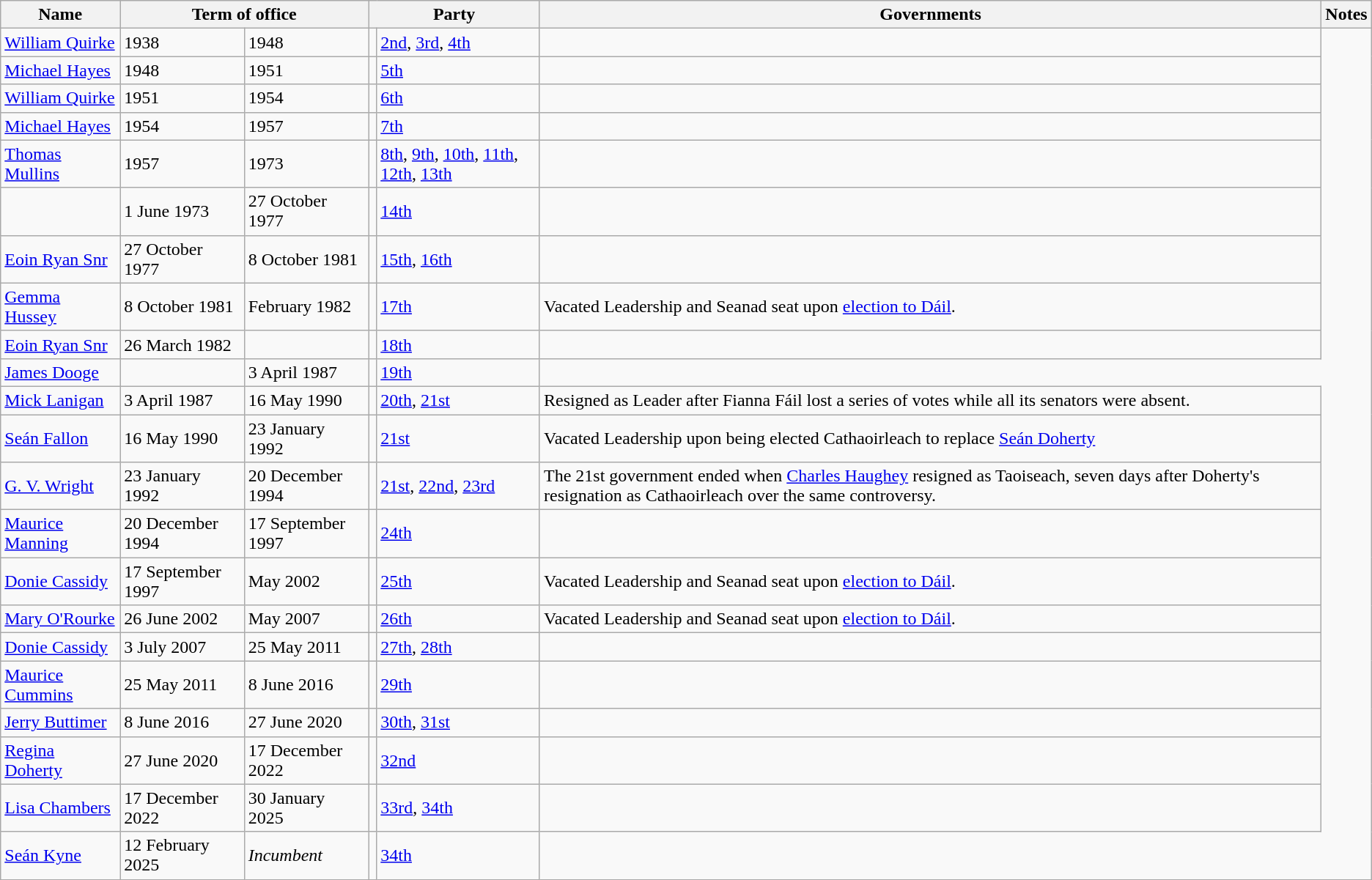<table class="wikitable">
<tr>
<th>Name</th>
<th colspan="2">Term of office</th>
<th colspan="2">Party</th>
<th>Governments</th>
<th>Notes</th>
</tr>
<tr>
<td><a href='#'>William Quirke</a></td>
<td>1938</td>
<td>1948</td>
<td></td>
<td><a href='#'>2nd</a>, <a href='#'>3rd</a>, <a href='#'>4th</a></td>
<td></td>
</tr>
<tr>
<td><a href='#'>Michael Hayes</a></td>
<td>1948</td>
<td>1951</td>
<td></td>
<td><a href='#'>5th</a></td>
<td></td>
</tr>
<tr>
<td><a href='#'>William Quirke</a></td>
<td>1951</td>
<td>1954</td>
<td></td>
<td><a href='#'>6th</a></td>
<td></td>
</tr>
<tr>
<td><a href='#'>Michael Hayes</a></td>
<td>1954</td>
<td>1957</td>
<td></td>
<td><a href='#'>7th</a></td>
<td></td>
</tr>
<tr>
<td><a href='#'>Thomas Mullins</a></td>
<td>1957</td>
<td>1973</td>
<td></td>
<td><a href='#'>8th</a>, <a href='#'>9th</a>, <a href='#'>10th</a>, <a href='#'>11th</a>, <a href='#'>12th</a>, <a href='#'>13th</a></td>
<td></td>
</tr>
<tr>
<td></td>
<td>1 June 1973</td>
<td>27 October 1977</td>
<td></td>
<td><a href='#'>14th</a></td>
<td></td>
</tr>
<tr>
<td><a href='#'>Eoin Ryan Snr</a></td>
<td>27 October 1977</td>
<td>8 October 1981</td>
<td></td>
<td><a href='#'>15th</a>, <a href='#'>16th</a></td>
<td></td>
</tr>
<tr>
<td><a href='#'>Gemma Hussey</a></td>
<td>8 October 1981</td>
<td>February 1982</td>
<td></td>
<td><a href='#'>17th</a></td>
<td>Vacated Leadership and Seanad seat upon <a href='#'>election to Dáil</a>.</td>
</tr>
<tr>
<td><a href='#'>Eoin Ryan Snr</a></td>
<td>26 March 1982</td>
<td></td>
<td></td>
<td><a href='#'>18th</a></td>
<td></td>
</tr>
<tr>
<td><a href='#'>James Dooge</a></td>
<td></td>
<td>3 April 1987</td>
<td></td>
<td><a href='#'>19th</a></td>
</tr>
<tr>
<td><a href='#'>Mick Lanigan</a></td>
<td>3 April 1987</td>
<td>16 May 1990</td>
<td></td>
<td><a href='#'>20th</a>, <a href='#'>21st</a></td>
<td>Resigned as Leader after Fianna Fáil lost a series of votes while all its senators were absent.</td>
</tr>
<tr>
<td><a href='#'>Seán Fallon</a></td>
<td>16 May 1990</td>
<td>23 January 1992</td>
<td></td>
<td><a href='#'>21st</a></td>
<td>Vacated Leadership upon being elected Cathaoirleach to replace <a href='#'>Seán Doherty</a></td>
</tr>
<tr>
<td><a href='#'>G. V. Wright</a></td>
<td>23 January 1992</td>
<td>20 December 1994</td>
<td></td>
<td><a href='#'>21st</a>, <a href='#'>22nd</a>, <a href='#'>23rd</a></td>
<td>The 21st government ended when <a href='#'>Charles Haughey</a> resigned as Taoiseach, seven days after Doherty's resignation as Cathaoirleach over the same controversy.</td>
</tr>
<tr>
<td><a href='#'>Maurice Manning</a></td>
<td>20 December 1994</td>
<td>17 September 1997</td>
<td></td>
<td><a href='#'>24th</a></td>
<td></td>
</tr>
<tr>
<td><a href='#'>Donie Cassidy</a></td>
<td>17 September 1997</td>
<td>May 2002</td>
<td></td>
<td><a href='#'>25th</a></td>
<td>Vacated Leadership and Seanad seat upon <a href='#'>election to Dáil</a>.</td>
</tr>
<tr>
<td><a href='#'>Mary O'Rourke</a></td>
<td>26 June 2002</td>
<td>May 2007</td>
<td></td>
<td><a href='#'>26th</a></td>
<td>Vacated Leadership and Seanad seat upon <a href='#'>election to Dáil</a>.</td>
</tr>
<tr>
<td><a href='#'>Donie Cassidy</a></td>
<td>3 July 2007</td>
<td>25 May 2011</td>
<td></td>
<td><a href='#'>27th</a>, <a href='#'>28th</a></td>
<td></td>
</tr>
<tr>
<td><a href='#'>Maurice Cummins</a></td>
<td>25 May 2011</td>
<td>8 June 2016</td>
<td></td>
<td><a href='#'>29th</a></td>
<td></td>
</tr>
<tr>
<td><a href='#'>Jerry Buttimer</a></td>
<td>8 June 2016</td>
<td>27 June 2020</td>
<td></td>
<td><a href='#'>30th</a>, <a href='#'>31st</a></td>
<td></td>
</tr>
<tr>
<td><a href='#'>Regina Doherty</a></td>
<td>27 June 2020</td>
<td>17 December 2022</td>
<td></td>
<td><a href='#'>32nd</a></td>
<td></td>
</tr>
<tr>
<td><a href='#'>Lisa Chambers</a></td>
<td>17 December 2022</td>
<td>30 January 2025</td>
<td></td>
<td><a href='#'>33rd</a>,   <a href='#'>34th</a></td>
<td></td>
</tr>
<tr>
<td><a href='#'>Seán Kyne</a></td>
<td>12 February 2025</td>
<td><em>Incumbent</em></td>
<td></td>
<td><a href='#'>34th</a></td>
</tr>
</table>
